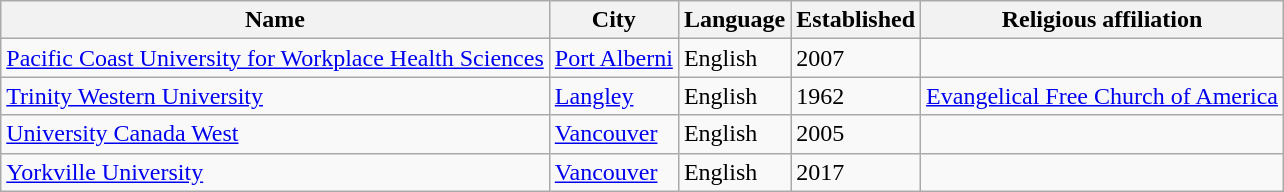<table class="wikitable sortable">
<tr>
<th scope="col">Name</th>
<th scope="col">City</th>
<th scope="col">Language</th>
<th scope="col">Established</th>
<th scope="col">Religious affiliation</th>
</tr>
<tr>
<td><a href='#'>Pacific Coast University for Workplace Health Sciences</a></td>
<td><a href='#'>Port Alberni</a></td>
<td>English</td>
<td>2007</td>
<td></td>
</tr>
<tr>
<td><a href='#'>Trinity Western University</a></td>
<td><a href='#'>Langley</a></td>
<td>English</td>
<td>1962</td>
<td><a href='#'>Evangelical Free Church of America</a></td>
</tr>
<tr>
<td><a href='#'>University Canada West</a></td>
<td><a href='#'>Vancouver</a></td>
<td>English</td>
<td>2005</td>
<td></td>
</tr>
<tr>
<td><a href='#'>Yorkville University</a></td>
<td><a href='#'>Vancouver</a></td>
<td>English</td>
<td>2017</td>
<td></td>
</tr>
</table>
